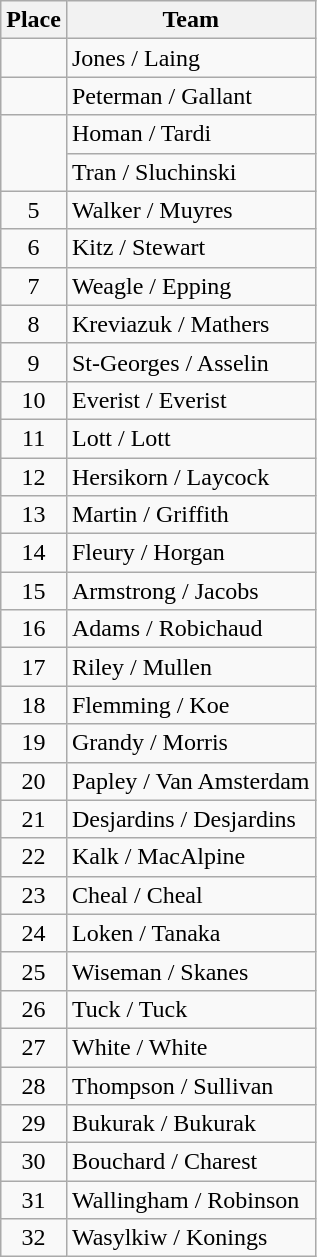<table class="wikitable">
<tr>
<th>Place</th>
<th>Team</th>
</tr>
<tr>
<td align=center></td>
<td> Jones / Laing</td>
</tr>
<tr>
<td align=center></td>
<td> Peterman / Gallant</td>
</tr>
<tr>
<td align=center rowspan="2"></td>
<td> Homan / Tardi</td>
</tr>
<tr>
<td> Tran / Sluchinski</td>
</tr>
<tr>
<td align=center>5</td>
<td> Walker / Muyres</td>
</tr>
<tr>
<td align=center>6</td>
<td> Kitz / Stewart</td>
</tr>
<tr>
<td align=center>7</td>
<td> Weagle / Epping</td>
</tr>
<tr>
<td align=center>8</td>
<td> Kreviazuk / Mathers</td>
</tr>
<tr>
<td align=center>9</td>
<td> St-Georges / Asselin</td>
</tr>
<tr>
<td align=center>10</td>
<td> Everist / Everist</td>
</tr>
<tr>
<td align=center>11</td>
<td> Lott / Lott</td>
</tr>
<tr>
<td align=center>12</td>
<td> Hersikorn / Laycock</td>
</tr>
<tr>
<td align=center>13</td>
<td> Martin / Griffith</td>
</tr>
<tr>
<td align=center>14</td>
<td> Fleury / Horgan</td>
</tr>
<tr>
<td align=center>15</td>
<td> Armstrong / Jacobs</td>
</tr>
<tr>
<td align=center>16</td>
<td> Adams / Robichaud</td>
</tr>
<tr>
<td align=center>17</td>
<td> Riley / Mullen</td>
</tr>
<tr>
<td align=center>18</td>
<td> Flemming / Koe</td>
</tr>
<tr>
<td align=center>19</td>
<td> Grandy / Morris</td>
</tr>
<tr>
<td align=center>20</td>
<td> Papley / Van Amsterdam</td>
</tr>
<tr>
<td align=center>21</td>
<td> Desjardins / Desjardins</td>
</tr>
<tr>
<td align=center>22</td>
<td> Kalk / MacAlpine</td>
</tr>
<tr>
<td align=center>23</td>
<td> Cheal / Cheal</td>
</tr>
<tr>
<td align=center>24</td>
<td> Loken / Tanaka</td>
</tr>
<tr>
<td align=center>25</td>
<td> Wiseman / Skanes</td>
</tr>
<tr>
<td align=center>26</td>
<td> Tuck / Tuck</td>
</tr>
<tr>
<td align=center>27</td>
<td> White / White</td>
</tr>
<tr>
<td align=center>28</td>
<td> Thompson / Sullivan</td>
</tr>
<tr>
<td align=center>29</td>
<td> Bukurak / Bukurak</td>
</tr>
<tr>
<td align=center>30</td>
<td> Bouchard / Charest</td>
</tr>
<tr>
<td align=center>31</td>
<td> Wallingham / Robinson</td>
</tr>
<tr>
<td align=center>32</td>
<td> Wasylkiw / Konings</td>
</tr>
</table>
